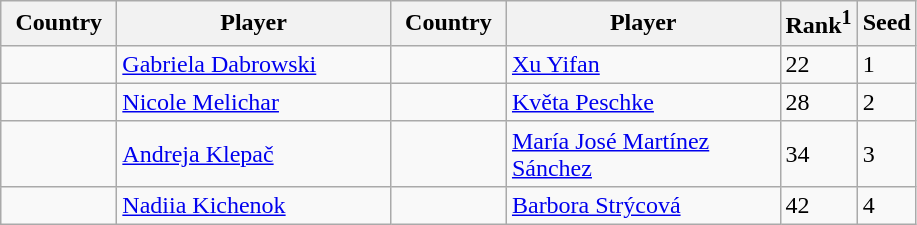<table class="sortable wikitable">
<tr>
<th width="70">Country</th>
<th width="175">Player</th>
<th width="70">Country</th>
<th width="175">Player</th>
<th>Rank<sup>1</sup></th>
<th>Seed</th>
</tr>
<tr>
<td></td>
<td><a href='#'>Gabriela Dabrowski</a></td>
<td></td>
<td><a href='#'>Xu Yifan</a></td>
<td>22</td>
<td>1</td>
</tr>
<tr>
<td></td>
<td><a href='#'>Nicole Melichar</a></td>
<td></td>
<td><a href='#'>Květa Peschke</a></td>
<td>28</td>
<td>2</td>
</tr>
<tr>
<td></td>
<td><a href='#'>Andreja Klepač</a></td>
<td></td>
<td><a href='#'>María José Martínez Sánchez</a></td>
<td>34</td>
<td>3</td>
</tr>
<tr>
<td></td>
<td><a href='#'>Nadiia Kichenok</a></td>
<td></td>
<td><a href='#'>Barbora Strýcová</a></td>
<td>42</td>
<td>4</td>
</tr>
</table>
